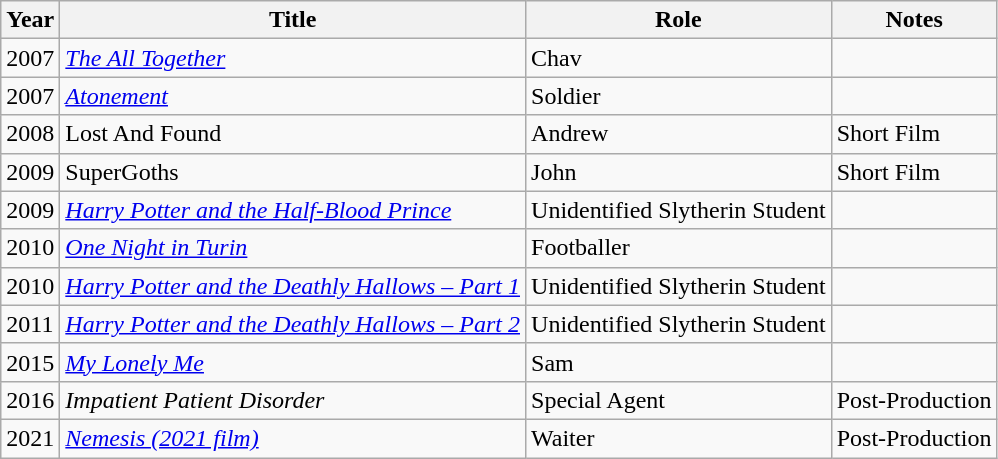<table class="wikitable sortable">
<tr>
<th>Year</th>
<th>Title</th>
<th>Role</th>
<th>Notes</th>
</tr>
<tr>
<td>2007</td>
<td><em><a href='#'>The All Together</a></em></td>
<td>Chav</td>
<td></td>
</tr>
<tr>
<td>2007</td>
<td><em><a href='#'>Atonement</a></em></td>
<td>Soldier</td>
<td></td>
</tr>
<tr>
<td>2008</td>
<td>Lost And Found</td>
<td>Andrew</td>
<td>Short Film</td>
</tr>
<tr>
<td>2009</td>
<td>SuperGoths</td>
<td>John</td>
<td>Short Film</td>
</tr>
<tr>
<td>2009</td>
<td><em><a href='#'>Harry Potter and the Half-Blood Prince</a></em></td>
<td>Unidentified Slytherin Student</td>
<td></td>
</tr>
<tr>
<td>2010</td>
<td><em><a href='#'>One Night in Turin</a></em></td>
<td>Footballer</td>
<td></td>
</tr>
<tr>
<td>2010</td>
<td><em><a href='#'>Harry Potter and the Deathly Hallows – Part 1</a></em></td>
<td>Unidentified Slytherin Student</td>
<td></td>
</tr>
<tr>
<td>2011</td>
<td><em><a href='#'>Harry Potter and the Deathly Hallows – Part 2</a></em></td>
<td>Unidentified Slytherin Student</td>
<td></td>
</tr>
<tr>
<td>2015</td>
<td><em><a href='#'>My Lonely Me</a></em></td>
<td>Sam</td>
<td></td>
</tr>
<tr>
<td>2016</td>
<td><em>Impatient Patient Disorder</em></td>
<td>Special Agent</td>
<td>Post-Production</td>
</tr>
<tr>
<td>2021</td>
<td><em><a href='#'>Nemesis (2021 film)</a></em></td>
<td>Waiter</td>
<td>Post-Production</td>
</tr>
</table>
